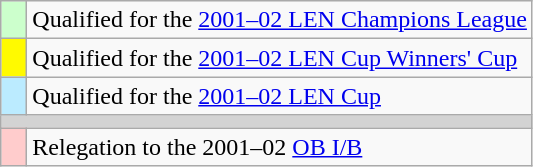<table class="wikitable" style="text-align: left;">
<tr>
<td width=10px bgcolor=#ccffcc></td>
<td>Qualified for the <a href='#'>2001–02 LEN Champions League</a></td>
</tr>
<tr>
<td width=10px bgcolor=#fffa00></td>
<td>Qualified for the <a href='#'>2001–02 LEN Cup Winners' Cup</a></td>
</tr>
<tr>
<td width=10px bgcolor=#bbebff></td>
<td>Qualified for the <a href='#'>2001–02 LEN Cup</a></td>
</tr>
<tr>
<td colspan=2 height=1px bgcolor=lightgrey></td>
</tr>
<tr>
<td width=10px bgcolor=#ffcccc></td>
<td>Relegation to the 2001–02 <a href='#'>OB I/B</a></td>
</tr>
</table>
